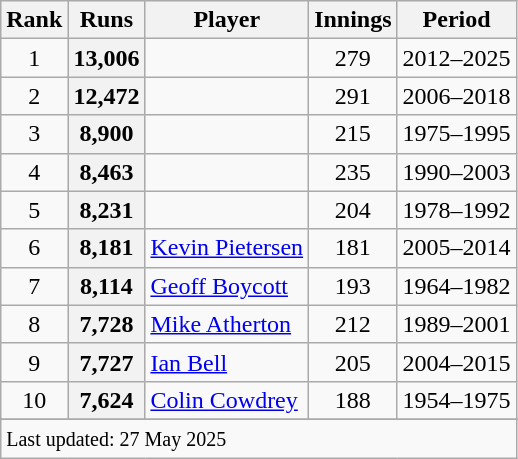<table class="wikitable plainrowheaders sortable">
<tr>
<th scope=col>Rank</th>
<th scope=col>Runs</th>
<th scope=col>Player</th>
<th scope=col>Innings</th>
<th scope=col>Period</th>
</tr>
<tr>
<td align=center>1</td>
<th scope=row style=text-align:center;>13,006 </th>
<td></td>
<td align=center>279</td>
<td>2012–2025</td>
</tr>
<tr>
<td align=center>2</td>
<th scope=row style=text-align:center;>12,472</th>
<td></td>
<td align=center>291</td>
<td>2006–2018</td>
</tr>
<tr>
<td align=center>3</td>
<th scope=row style=text-align:center;>8,900</th>
<td></td>
<td align=center>215</td>
<td>1975–1995</td>
</tr>
<tr>
<td align=center>4</td>
<th scope=row style=text-align:center;>8,463</th>
<td></td>
<td align=center>235</td>
<td>1990–2003</td>
</tr>
<tr>
<td align=center>5</td>
<th scope=row style=text-align:center;>8,231</th>
<td></td>
<td align=center>204</td>
<td>1978–1992</td>
</tr>
<tr>
<td align=center>6</td>
<th scope=row style=text-align:center;>8,181</th>
<td><a href='#'>Kevin Pietersen</a></td>
<td align=center>181</td>
<td>2005–2014</td>
</tr>
<tr>
<td align=center>7</td>
<th scope=row style=text-align:center;>8,114</th>
<td><a href='#'>Geoff Boycott</a></td>
<td align=center>193</td>
<td>1964–1982</td>
</tr>
<tr>
<td align=center>8</td>
<th scope=row style=text-align:center;>7,728</th>
<td><a href='#'>Mike Atherton</a></td>
<td align=center>212</td>
<td>1989–2001</td>
</tr>
<tr>
<td align=center>9</td>
<th scope=row style=text-align:center;>7,727</th>
<td><a href='#'>Ian Bell</a></td>
<td align=center>205</td>
<td>2004–2015</td>
</tr>
<tr>
<td align=center>10</td>
<th scope=row style=text-align:center;>7,624</th>
<td><a href='#'>Colin Cowdrey</a></td>
<td align=center>188</td>
<td>1954–1975</td>
</tr>
<tr>
</tr>
<tr class=sortbottom>
<td colspan=6><small>Last updated: 27 May 2025</small></td>
</tr>
</table>
